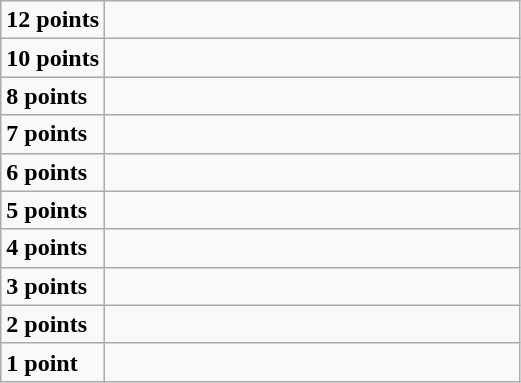<table class="wikitable">
<tr>
<td width="20%"><strong>12 points</strong></td>
<td></td>
</tr>
<tr>
<td width="20%"><strong>10 points</strong></td>
<td></td>
</tr>
<tr>
<td width="20%"><strong>8 points</strong></td>
<td></td>
</tr>
<tr>
<td width="20%"><strong>7 points</strong></td>
<td></td>
</tr>
<tr>
<td width="20%"><strong>6 points</strong></td>
<td></td>
</tr>
<tr>
<td width="20%"><strong>5 points</strong></td>
<td></td>
</tr>
<tr>
<td width="20%"><strong>4 points</strong></td>
<td></td>
</tr>
<tr>
<td width="20%"><strong>3 points</strong></td>
<td></td>
</tr>
<tr>
<td width="20%"><strong>2 points</strong></td>
<td></td>
</tr>
<tr>
<td width="20%"><strong>1 point</strong></td>
<td></td>
</tr>
</table>
